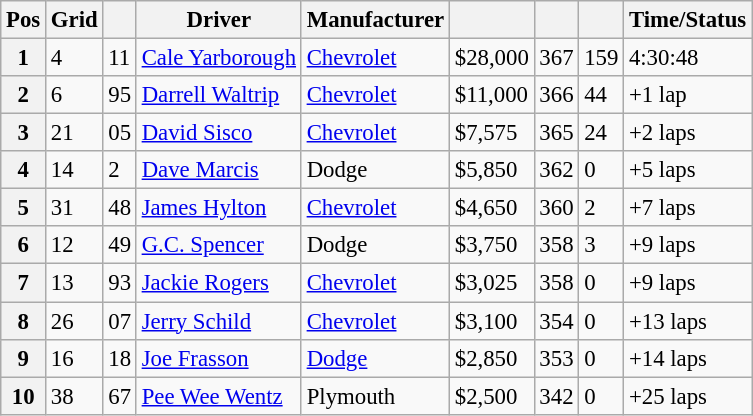<table class="sortable wikitable" style="font-size:95%">
<tr>
<th>Pos</th>
<th>Grid</th>
<th></th>
<th>Driver</th>
<th>Manufacturer</th>
<th></th>
<th></th>
<th></th>
<th>Time/Status</th>
</tr>
<tr>
<th>1</th>
<td>4</td>
<td>11</td>
<td><a href='#'>Cale Yarborough</a></td>
<td><a href='#'>Chevrolet</a></td>
<td>$28,000</td>
<td>367</td>
<td>159</td>
<td>4:30:48</td>
</tr>
<tr>
<th>2</th>
<td>6</td>
<td>95</td>
<td><a href='#'>Darrell Waltrip</a></td>
<td><a href='#'>Chevrolet</a></td>
<td>$11,000</td>
<td>366</td>
<td>44</td>
<td>+1 lap</td>
</tr>
<tr>
<th>3</th>
<td>21</td>
<td>05</td>
<td><a href='#'>David Sisco</a></td>
<td><a href='#'>Chevrolet</a></td>
<td>$7,575</td>
<td>365</td>
<td>24</td>
<td>+2 laps</td>
</tr>
<tr>
<th>4</th>
<td>14</td>
<td>2</td>
<td><a href='#'>Dave Marcis</a></td>
<td>Dodge</td>
<td>$5,850</td>
<td>362</td>
<td>0</td>
<td>+5 laps</td>
</tr>
<tr>
<th>5</th>
<td>31</td>
<td>48</td>
<td><a href='#'>James Hylton</a></td>
<td><a href='#'>Chevrolet</a></td>
<td>$4,650</td>
<td>360</td>
<td>2</td>
<td>+7 laps</td>
</tr>
<tr>
<th>6</th>
<td>12</td>
<td>49</td>
<td><a href='#'>G.C. Spencer</a></td>
<td>Dodge</td>
<td>$3,750</td>
<td>358</td>
<td>3</td>
<td>+9 laps</td>
</tr>
<tr>
<th>7</th>
<td>13</td>
<td>93</td>
<td><a href='#'>Jackie Rogers</a></td>
<td><a href='#'>Chevrolet</a></td>
<td>$3,025</td>
<td>358</td>
<td>0</td>
<td>+9 laps</td>
</tr>
<tr>
<th>8</th>
<td>26</td>
<td>07</td>
<td><a href='#'>Jerry Schild</a></td>
<td><a href='#'>Chevrolet</a></td>
<td>$3,100</td>
<td>354</td>
<td>0</td>
<td>+13 laps</td>
</tr>
<tr>
<th>9</th>
<td>16</td>
<td>18</td>
<td><a href='#'>Joe Frasson</a></td>
<td><a href='#'>Dodge</a></td>
<td>$2,850</td>
<td>353</td>
<td>0</td>
<td>+14 laps</td>
</tr>
<tr>
<th>10</th>
<td>38</td>
<td>67</td>
<td><a href='#'>Pee Wee Wentz</a></td>
<td>Plymouth</td>
<td>$2,500</td>
<td>342</td>
<td>0</td>
<td>+25 laps</td>
</tr>
</table>
